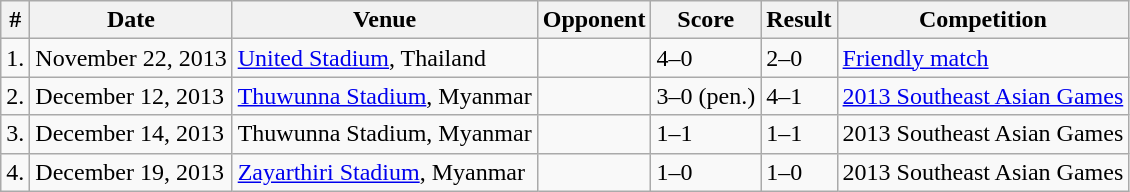<table class="wikitable collapsible collapsed">
<tr>
<th>#</th>
<th>Date</th>
<th>Venue</th>
<th>Opponent</th>
<th>Score</th>
<th>Result</th>
<th>Competition</th>
</tr>
<tr>
<td>1.</td>
<td>November 22, 2013</td>
<td><a href='#'>United Stadium</a>, Thailand</td>
<td></td>
<td>4–0</td>
<td>2–0</td>
<td><a href='#'>Friendly match</a></td>
</tr>
<tr>
<td>2.</td>
<td>December 12, 2013</td>
<td><a href='#'>Thuwunna Stadium</a>, Myanmar</td>
<td></td>
<td>3–0 (pen.)</td>
<td>4–1</td>
<td><a href='#'>2013 Southeast Asian Games</a></td>
</tr>
<tr>
<td>3.</td>
<td>December 14, 2013</td>
<td>Thuwunna Stadium, Myanmar</td>
<td></td>
<td>1–1</td>
<td>1–1</td>
<td>2013 Southeast Asian Games</td>
</tr>
<tr>
<td>4.</td>
<td>December 19, 2013</td>
<td><a href='#'>Zayarthiri Stadium</a>, Myanmar</td>
<td></td>
<td>1–0</td>
<td>1–0</td>
<td>2013 Southeast Asian Games</td>
</tr>
</table>
